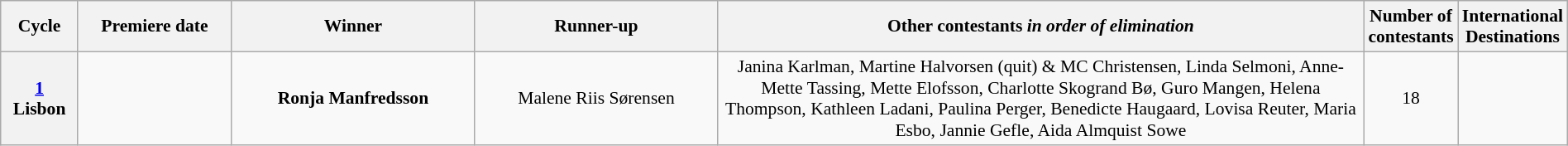<table class="wikitable" style="font-size:90%; width:100%; text-align: center;">
<tr>
<th style="width:5%;">Cycle</th>
<th style="width:10%;">Premiere date</th>
<th width=16%>Winner</th>
<th width=16%>Runner-up</th>
<th style="width:43%;">Other contestants <em>in order of elimination</em></th>
<th style="width:3%;">Number of contestants</th>
<th style="width:8%;">International Destinations</th>
</tr>
<tr>
<th><a href='#'>1</a><br>Lisbon</th>
<td></td>
<td><strong>Ronja Manfredsson</strong></td>
<td>Malene Riis Sørensen</td>
<td>Janina Karlman, Martine Halvorsen (quit) & MC Christensen, Linda Selmoni, Anne-Mette Tassing, Mette Elofsson, Charlotte Skogrand Bø, Guro Mangen, Helena Thompson, Kathleen Ladani, Paulina Perger, Benedicte Haugaard, Lovisa Reuter, Maria Esbo, Jannie Gefle, Aida Almquist Sowe</td>
<td>18</td>
</tr>
</table>
